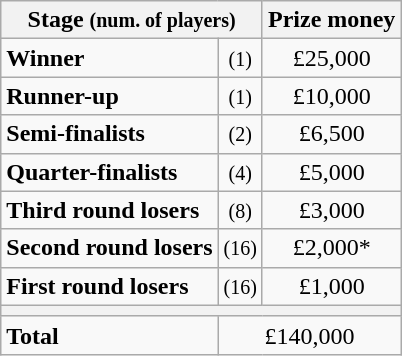<table class="wikitable">
<tr>
<th colspan=2>Stage <small>(num. of players)</small></th>
<th>Prize money</th>
</tr>
<tr>
<td><strong>Winner</strong></td>
<td align=center><small>(1)</small></td>
<td align=center>£25,000</td>
</tr>
<tr>
<td><strong>Runner-up</strong></td>
<td align=center><small>(1)</small></td>
<td align=center>£10,000</td>
</tr>
<tr>
<td><strong>Semi-finalists</strong></td>
<td align=center><small>(2)</small></td>
<td align=center>£6,500</td>
</tr>
<tr>
<td><strong>Quarter-finalists</strong></td>
<td align=center><small>(4)</small></td>
<td align=center>£5,000</td>
</tr>
<tr>
<td><strong>Third round losers</strong></td>
<td align=center><small>(8)</small></td>
<td align=center>£3,000</td>
</tr>
<tr>
<td><strong>Second round losers</strong></td>
<td align=center><small>(16)</small></td>
<td align=center>£2,000*</td>
</tr>
<tr>
<td><strong>First round losers</strong></td>
<td align=center><small>(16)</small></td>
<td align=center>£1,000</td>
</tr>
<tr>
<th colspan=3></th>
</tr>
<tr>
<td><strong>Total</strong></td>
<td align=center colspan=2>£140,000</td>
</tr>
</table>
